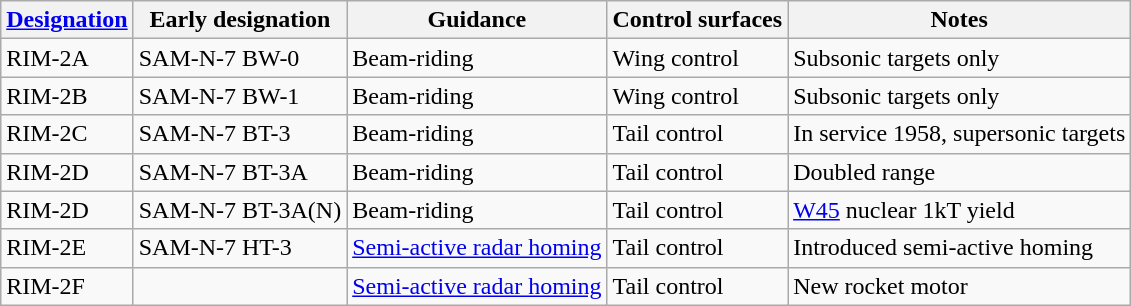<table class="sortable wikitable">
<tr>
<th><a href='#'>Designation</a></th>
<th>Early designation</th>
<th>Guidance</th>
<th>Control surfaces</th>
<th>Notes</th>
</tr>
<tr>
<td>RIM-2A</td>
<td>SAM-N-7 BW-0</td>
<td>Beam-riding</td>
<td>Wing control</td>
<td>Subsonic targets only</td>
</tr>
<tr>
<td>RIM-2B</td>
<td>SAM-N-7 BW-1</td>
<td>Beam-riding</td>
<td>Wing control</td>
<td>Subsonic targets only</td>
</tr>
<tr>
<td>RIM-2C</td>
<td>SAM-N-7 BT-3</td>
<td>Beam-riding</td>
<td>Tail control</td>
<td>In service 1958, supersonic targets</td>
</tr>
<tr>
<td>RIM-2D</td>
<td>SAM-N-7 BT-3A</td>
<td>Beam-riding</td>
<td>Tail control</td>
<td>Doubled range</td>
</tr>
<tr>
<td>RIM-2D</td>
<td>SAM-N-7 BT-3A(N)</td>
<td>Beam-riding</td>
<td>Tail control</td>
<td><a href='#'>W45</a> nuclear 1kT yield</td>
</tr>
<tr>
<td>RIM-2E</td>
<td>SAM-N-7 HT-3</td>
<td><a href='#'>Semi-active radar homing</a></td>
<td>Tail control</td>
<td>Introduced semi-active homing</td>
</tr>
<tr>
<td>RIM-2F</td>
<td></td>
<td><a href='#'>Semi-active radar homing</a></td>
<td>Tail control</td>
<td>New rocket motor</td>
</tr>
</table>
